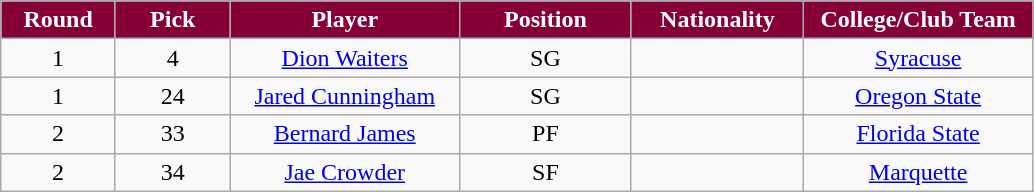<table class="wikitable sortable sortable">
<tr>
<th style="background:#860038; color:#FFFFFF" width="10%">Round</th>
<th style="background:#860038; color:#FFFFFF" width="10%">Pick</th>
<th style="background:#860038; color:#FFFFFF" width="20%">Player</th>
<th style="background:#860038; color:#FFFFFF" width="15%">Position</th>
<th style="background:#860038; color:#FFFFFF" width="15%">Nationality</th>
<th style="background:#860038; color:#FFFFFF" width="20%">College/Club Team</th>
</tr>
<tr style="text-align: center">
<td>1</td>
<td>4</td>
<td><a href='#'>Dion Waiters</a></td>
<td>SG</td>
<td></td>
<td><a href='#'>Syracuse</a></td>
</tr>
<tr style="text-align: center">
<td>1</td>
<td>24</td>
<td><a href='#'>Jared Cunningham</a>  </td>
<td>SG</td>
<td></td>
<td><a href='#'>Oregon State</a></td>
</tr>
<tr style="text-align: center">
<td>2</td>
<td>33</td>
<td><a href='#'>Bernard James</a> </td>
<td>PF</td>
<td></td>
<td><a href='#'>Florida State</a></td>
</tr>
<tr style="text-align: center">
<td>2</td>
<td>34</td>
<td><a href='#'>Jae Crowder</a> </td>
<td>SF</td>
<td></td>
<td><a href='#'>Marquette</a></td>
</tr>
</table>
